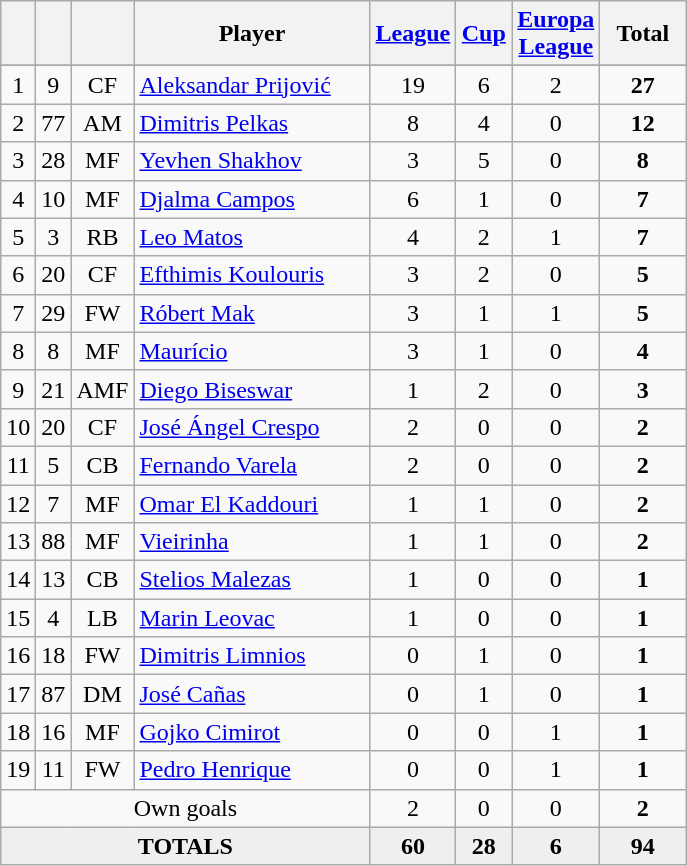<table class="wikitable sortable" style="text-align:center">
<tr>
<th width=5></th>
<th width=5></th>
<th width=5></th>
<th width=150>Player</th>
<th width=30><a href='#'>League</a></th>
<th width=30><a href='#'>Cup</a></th>
<th width=30px><a href='#'>Europa League</a></th>
<th width=50>Total</th>
</tr>
<tr>
</tr>
<tr>
<td>1</td>
<td>9</td>
<td>CF</td>
<td align=left> <a href='#'>Aleksandar Prijović</a></td>
<td>19</td>
<td>6</td>
<td>2</td>
<td><strong>27</strong></td>
</tr>
<tr>
<td>2</td>
<td>77</td>
<td>AM</td>
<td align=left> <a href='#'>Dimitris Pelkas</a></td>
<td>8</td>
<td>4</td>
<td>0</td>
<td><strong>12</strong></td>
</tr>
<tr>
<td>3</td>
<td>28</td>
<td>MF</td>
<td align=left> <a href='#'>Yevhen Shakhov</a></td>
<td>3</td>
<td>5</td>
<td>0</td>
<td><strong>8</strong></td>
</tr>
<tr>
<td>4</td>
<td>10</td>
<td>MF</td>
<td align=left> <a href='#'>Djalma Campos</a></td>
<td>6</td>
<td>1</td>
<td>0</td>
<td><strong>7</strong></td>
</tr>
<tr>
<td>5</td>
<td>3</td>
<td>RB</td>
<td align=left> <a href='#'>Leo Matos</a></td>
<td>4</td>
<td>2</td>
<td>1</td>
<td><strong>7</strong></td>
</tr>
<tr>
<td>6</td>
<td>20</td>
<td>CF</td>
<td align=left> <a href='#'>Efthimis Koulouris</a></td>
<td>3</td>
<td>2</td>
<td>0</td>
<td><strong>5</strong></td>
</tr>
<tr>
<td>7</td>
<td>29</td>
<td>FW</td>
<td align=left> <a href='#'>Róbert Mak</a></td>
<td>3</td>
<td>1</td>
<td>1</td>
<td><strong>5</strong></td>
</tr>
<tr>
<td>8</td>
<td>8</td>
<td>MF</td>
<td align=left> <a href='#'>Maurício</a></td>
<td>3</td>
<td>1</td>
<td>0</td>
<td><strong>4</strong></td>
</tr>
<tr>
<td>9</td>
<td>21</td>
<td>AMF</td>
<td align=left> <a href='#'>Diego Biseswar</a></td>
<td>1</td>
<td>2</td>
<td>0</td>
<td><strong>3</strong></td>
</tr>
<tr>
<td>10</td>
<td>20</td>
<td>CF</td>
<td align=left> <a href='#'>José Ángel Crespo</a></td>
<td>2</td>
<td>0</td>
<td>0</td>
<td><strong>2</strong></td>
</tr>
<tr>
<td>11</td>
<td>5</td>
<td>CB</td>
<td align=left> <a href='#'>Fernando Varela</a></td>
<td>2</td>
<td>0</td>
<td>0</td>
<td><strong>2</strong></td>
</tr>
<tr>
<td>12</td>
<td>7</td>
<td>MF</td>
<td align=left> <a href='#'>Omar El Kaddouri</a></td>
<td>1</td>
<td>1</td>
<td>0</td>
<td><strong>2</strong></td>
</tr>
<tr>
<td>13</td>
<td>88</td>
<td>MF</td>
<td align=left> <a href='#'>Vieirinha</a></td>
<td>1</td>
<td>1</td>
<td>0</td>
<td><strong>2</strong></td>
</tr>
<tr>
<td>14</td>
<td>13</td>
<td>CB</td>
<td align=left> <a href='#'>Stelios Malezas</a></td>
<td>1</td>
<td>0</td>
<td>0</td>
<td><strong>1</strong></td>
</tr>
<tr>
<td>15</td>
<td>4</td>
<td>LB</td>
<td align=left> <a href='#'>Marin Leovac</a></td>
<td>1</td>
<td>0</td>
<td>0</td>
<td><strong>1</strong></td>
</tr>
<tr>
<td>16</td>
<td>18</td>
<td>FW</td>
<td align=left> <a href='#'>Dimitris Limnios</a></td>
<td>0</td>
<td>1</td>
<td>0</td>
<td><strong>1</strong></td>
</tr>
<tr>
<td>17</td>
<td>87</td>
<td>DM</td>
<td align=left> <a href='#'>José Cañas</a></td>
<td>0</td>
<td>1</td>
<td>0</td>
<td><strong>1</strong></td>
</tr>
<tr>
<td>18</td>
<td>16</td>
<td>MF</td>
<td align=left> <a href='#'>Gojko Cimirot</a></td>
<td>0</td>
<td>0</td>
<td>1</td>
<td><strong>1</strong></td>
</tr>
<tr>
<td>19</td>
<td>11</td>
<td>FW</td>
<td align=left> <a href='#'>Pedro Henrique</a></td>
<td>0</td>
<td>0</td>
<td>1</td>
<td><strong>1</strong></td>
</tr>
<tr>
<td colspan=4>Own goals</td>
<td>2</td>
<td>0</td>
<td>0</td>
<td><strong>2</strong></td>
</tr>
<tr bgcolor="#EFEFEF">
<td colspan=4><strong>TOTALS</strong></td>
<td><strong>60</strong></td>
<td><strong>28</strong></td>
<td><strong>6</strong></td>
<td><strong>94</strong></td>
</tr>
</table>
